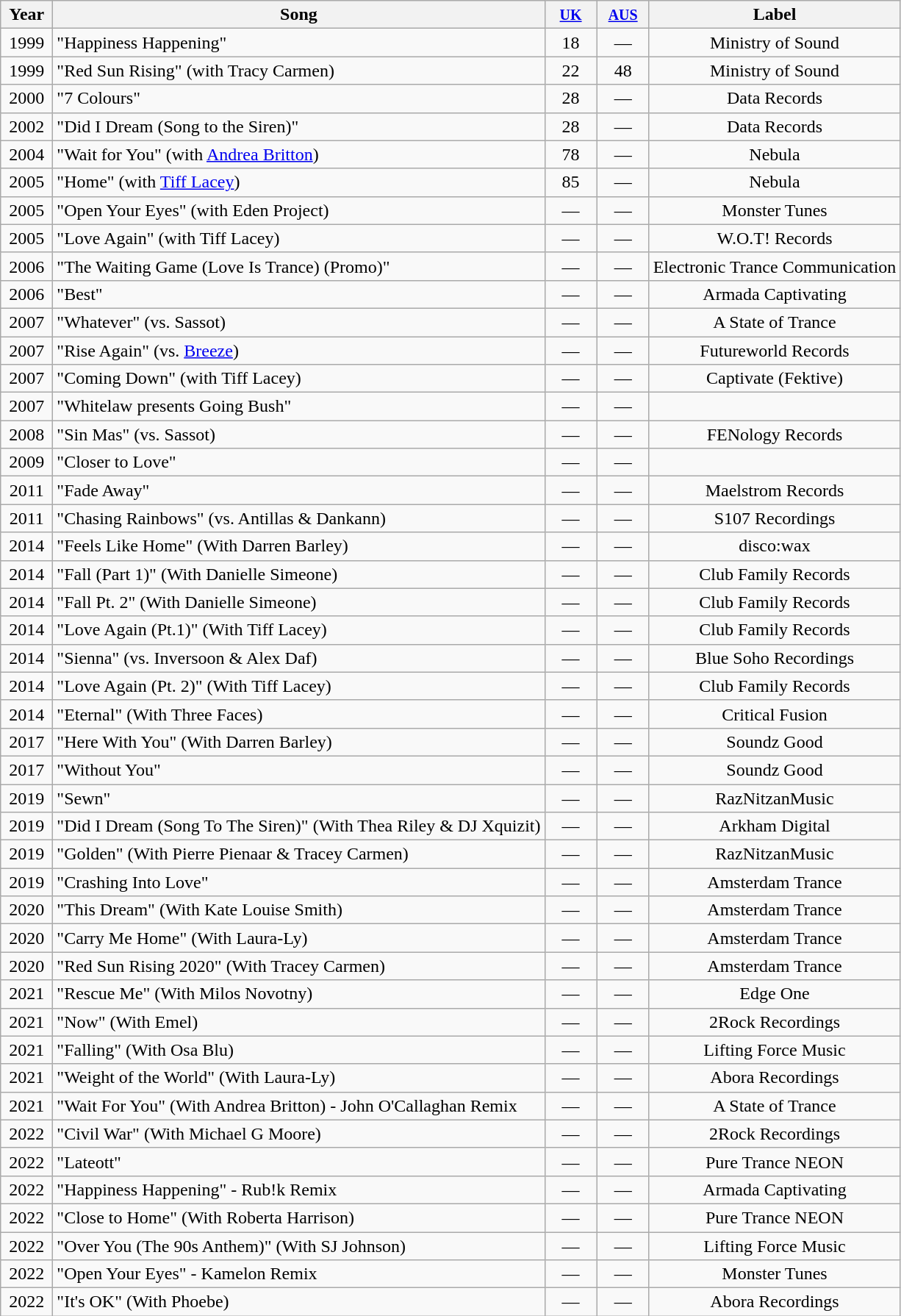<table class="wikitable">
<tr>
<th align="center" width="40">Year</th>
<th align="left">Song</th>
<th align="center" width="40"><small><a href='#'>UK</a><br></small></th>
<th align="center" width="40"><small><a href='#'>AUS</a></small><br></th>
<th align="left">Label</th>
</tr>
<tr>
<td align="center">1999</td>
<td align="left">"Happiness Happening"</td>
<td align="center">18</td>
<td align="center">—</td>
<td align="center">Ministry of Sound</td>
</tr>
<tr>
<td align="center">1999</td>
<td align="left">"Red Sun Rising" (with Tracy Carmen)</td>
<td align="center">22</td>
<td align="center">48</td>
<td align="center">Ministry of Sound</td>
</tr>
<tr>
<td align="center">2000</td>
<td align="left">"7 Colours"</td>
<td align="center">28</td>
<td align="center">—</td>
<td align="center">Data Records</td>
</tr>
<tr>
<td align="center">2002</td>
<td align="left">"Did I Dream (Song to the Siren)"</td>
<td align="center">28</td>
<td align="center">—</td>
<td align="center">Data Records</td>
</tr>
<tr>
<td align="center">2004</td>
<td align="left">"Wait for You" (with <a href='#'>Andrea Britton</a>)</td>
<td align="center">78</td>
<td align="center">—</td>
<td align="center">Nebula</td>
</tr>
<tr>
<td align="center">2005</td>
<td align="left">"Home" (with <a href='#'>Tiff Lacey</a>)</td>
<td align="center">85</td>
<td align="center">—</td>
<td align="center">Nebula</td>
</tr>
<tr>
<td align="center">2005</td>
<td align="left">"Open Your Eyes" (with Eden Project)</td>
<td align="center">—</td>
<td align="center">—</td>
<td align="center">Monster Tunes</td>
</tr>
<tr>
<td align="center">2005</td>
<td align="left">"Love Again" (with Tiff Lacey)</td>
<td align="center">—</td>
<td align="center">—</td>
<td align="center">W.O.T! Records</td>
</tr>
<tr>
<td align="center">2006</td>
<td align="left">"The Waiting Game (Love Is Trance) (Promo)"</td>
<td align="center">—</td>
<td align="center">—</td>
<td align="center">Electronic Trance Communication</td>
</tr>
<tr>
<td align="center">2006</td>
<td align="left">"Best"</td>
<td align="center">—</td>
<td align="center">—</td>
<td align="center">Armada Captivating</td>
</tr>
<tr>
<td align="center">2007</td>
<td align="left">"Whatever" (vs. Sassot)</td>
<td align="center">—</td>
<td align="center">—</td>
<td align="center">A State of Trance</td>
</tr>
<tr>
<td align="center">2007</td>
<td align="left">"Rise Again" (vs. <a href='#'>Breeze</a>)</td>
<td align="center">—</td>
<td align="center">—</td>
<td align="center">Futureworld Records</td>
</tr>
<tr>
<td align="center">2007</td>
<td align="left">"Coming Down" (with Tiff Lacey)</td>
<td align="center">—</td>
<td align="center">—</td>
<td align="center">Captivate (Fektive)</td>
</tr>
<tr>
<td align="center">2007</td>
<td align="left">"Whitelaw presents Going Bush"</td>
<td align="center">—</td>
<td align="center">—</td>
<td align="center"></td>
</tr>
<tr>
<td align="center">2008</td>
<td align="left">"Sin Mas" (vs. Sassot)</td>
<td align="center">—</td>
<td align="center">—</td>
<td align="center">FENology Records</td>
</tr>
<tr>
<td align="center">2009</td>
<td align="left">"Closer to Love"</td>
<td align="center">—</td>
<td align="center">—</td>
<td align="center"></td>
</tr>
<tr>
<td align="center">2011</td>
<td align="left">"Fade Away"</td>
<td align="center">—</td>
<td align="center">—</td>
<td align="center">Maelstrom Records</td>
</tr>
<tr>
<td align="center">2011</td>
<td align="left">"Chasing Rainbows" (vs. Antillas & Dankann)</td>
<td align="center">—</td>
<td align="center">—</td>
<td align="center">S107 Recordings</td>
</tr>
<tr>
<td align="center">2014</td>
<td align="left">"Feels Like Home" (With Darren Barley)</td>
<td align="center">—</td>
<td align="center">—</td>
<td align="center">disco:wax</td>
</tr>
<tr>
<td align="center">2014</td>
<td align="left">"Fall (Part 1)" (With Danielle Simeone)</td>
<td align="center">—</td>
<td align="center">—</td>
<td align="center">Club Family Records</td>
</tr>
<tr>
<td align="center">2014</td>
<td align="left">"Fall Pt. 2" (With Danielle Simeone)</td>
<td align="center">—</td>
<td align="center">—</td>
<td align="center">Club Family Records</td>
</tr>
<tr>
<td align="center">2014</td>
<td align="left">"Love Again (Pt.1)" (With Tiff Lacey)</td>
<td align="center">—</td>
<td align="center">—</td>
<td align="center">Club Family Records</td>
</tr>
<tr>
<td align="center">2014</td>
<td align="left">"Sienna" (vs. Inversoon & Alex Daf)</td>
<td align="center">—</td>
<td align="center">—</td>
<td align="center">Blue Soho Recordings</td>
</tr>
<tr>
<td align="center">2014</td>
<td align="left">"Love Again (Pt. 2)" (With Tiff Lacey)</td>
<td align="center">—</td>
<td align="center">—</td>
<td align="center">Club Family Records</td>
</tr>
<tr>
<td align="center">2014</td>
<td align="left">"Eternal" (With Three Faces)</td>
<td align="center">—</td>
<td align="center">—</td>
<td align="center">Critical Fusion</td>
</tr>
<tr>
<td align="center">2017</td>
<td align="left">"Here With You" (With Darren Barley)</td>
<td align="center">—</td>
<td align="center">—</td>
<td align="center">Soundz Good</td>
</tr>
<tr>
<td align="center">2017</td>
<td align="left">"Without You"</td>
<td align="center">—</td>
<td align="center">—</td>
<td align="center">Soundz Good</td>
</tr>
<tr>
<td align="center">2019</td>
<td align="left">"Sewn"</td>
<td align="center">—</td>
<td align="center">—</td>
<td align="center">RazNitzanMusic</td>
</tr>
<tr>
<td align="center">2019</td>
<td align="left">"Did I Dream (Song To The Siren)" (With Thea Riley & DJ Xquizit)</td>
<td align="center">—</td>
<td align="center">—</td>
<td align="center">Arkham Digital</td>
</tr>
<tr>
<td align="center">2019</td>
<td align="left">"Golden" (With Pierre Pienaar & Tracey Carmen)</td>
<td align="center">—</td>
<td align="center">—</td>
<td align="center">RazNitzanMusic</td>
</tr>
<tr>
<td align="center">2019</td>
<td align="left">"Crashing Into Love"</td>
<td align="center">—</td>
<td align="center">—</td>
<td align="center">Amsterdam Trance</td>
</tr>
<tr>
<td align="center">2020</td>
<td align="left">"This Dream" (With Kate Louise Smith)</td>
<td align="center">—</td>
<td align="center">—</td>
<td align="center">Amsterdam Trance</td>
</tr>
<tr>
<td align="center">2020</td>
<td align="left">"Carry Me Home" (With Laura-Ly)</td>
<td align="center">—</td>
<td align="center">—</td>
<td align="center">Amsterdam Trance</td>
</tr>
<tr>
<td align="center">2020</td>
<td align="left">"Red Sun Rising 2020" (With Tracey Carmen)</td>
<td align="center">—</td>
<td align="center">—</td>
<td align="center">Amsterdam Trance</td>
</tr>
<tr>
<td align="center">2021</td>
<td align="left">"Rescue Me" (With Milos Novotny)</td>
<td align="center">—</td>
<td align="center">—</td>
<td align="center">Edge One</td>
</tr>
<tr>
<td align="center">2021</td>
<td align="left">"Now" (With Emel)</td>
<td align="center">—</td>
<td align="center">—</td>
<td align="center">2Rock Recordings</td>
</tr>
<tr>
<td align="center">2021</td>
<td align="left">"Falling" (With Osa Blu)</td>
<td align="center">—</td>
<td align="center">—</td>
<td align="center">Lifting Force Music</td>
</tr>
<tr>
<td align="center">2021</td>
<td align="left">"Weight of the World" (With Laura-Ly)</td>
<td align="center">—</td>
<td align="center">—</td>
<td align="center">Abora Recordings</td>
</tr>
<tr>
<td align="center">2021</td>
<td align="left">"Wait For You" (With Andrea Britton) - John O'Callaghan Remix</td>
<td align="center">—</td>
<td align="center">—</td>
<td align="center">A State of Trance</td>
</tr>
<tr>
<td align="center">2022</td>
<td align="left">"Civil War" (With Michael G Moore)</td>
<td align="center">—</td>
<td align="center">—</td>
<td align="center">2Rock Recordings</td>
</tr>
<tr>
<td align="center">2022</td>
<td align="left">"Lateott"</td>
<td align="center">—</td>
<td align="center">—</td>
<td align="center">Pure Trance NEON</td>
</tr>
<tr>
<td align="center">2022</td>
<td align="left">"Happiness Happening" - Rub!k Remix</td>
<td align="center">—</td>
<td align="center">—</td>
<td align="center">Armada Captivating</td>
</tr>
<tr>
<td align="center">2022</td>
<td align="left">"Close to Home" (With Roberta Harrison)</td>
<td align="center">—</td>
<td align="center">—</td>
<td align="center">Pure Trance NEON</td>
</tr>
<tr>
<td align="center">2022</td>
<td align="left">"Over You (The 90s Anthem)" (With SJ Johnson)</td>
<td align="center">—</td>
<td align="center">—</td>
<td align="center">Lifting Force Music</td>
</tr>
<tr>
<td align="center">2022</td>
<td align="left">"Open Your Eyes" - Kamelon Remix</td>
<td align="center">—</td>
<td align="center">—</td>
<td align="center">Monster Tunes</td>
</tr>
<tr>
<td align="center">2022</td>
<td align="left">"It's OK" (With Phoebe)</td>
<td align="center">—</td>
<td align="center">—</td>
<td align="center">Abora Recordings</td>
</tr>
</table>
